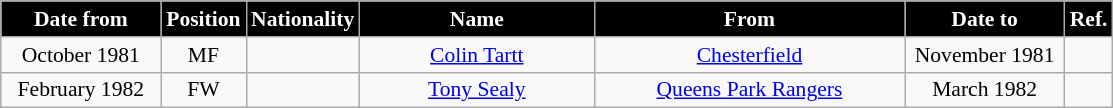<table class="wikitable" style="text-align:center; font-size:90%; ">
<tr>
<th style="background:#000000; color:white; width:100px;">Date from</th>
<th style="background:#000000; color:white; width:50px;">Position</th>
<th style="background:#000000; color:white; width:50px;">Nationality</th>
<th style="background:#000000; color:white; width:150px;">Name</th>
<th style="background:#000000; color:white; width:200px;">From</th>
<th style="background:#000000; color:white; width:100px;">Date to</th>
<th style="background:#000000; color:white; width:25px;">Ref.</th>
</tr>
<tr>
<td>October 1981</td>
<td>MF</td>
<td></td>
<td><a href='#'>Colin Tartt</a></td>
<td><a href='#'>Chesterfield</a></td>
<td>November 1981</td>
<td></td>
</tr>
<tr>
<td>February 1982</td>
<td>FW</td>
<td></td>
<td><a href='#'>Tony Sealy</a></td>
<td><a href='#'>Queens Park Rangers</a></td>
<td>March 1982</td>
<td></td>
</tr>
</table>
